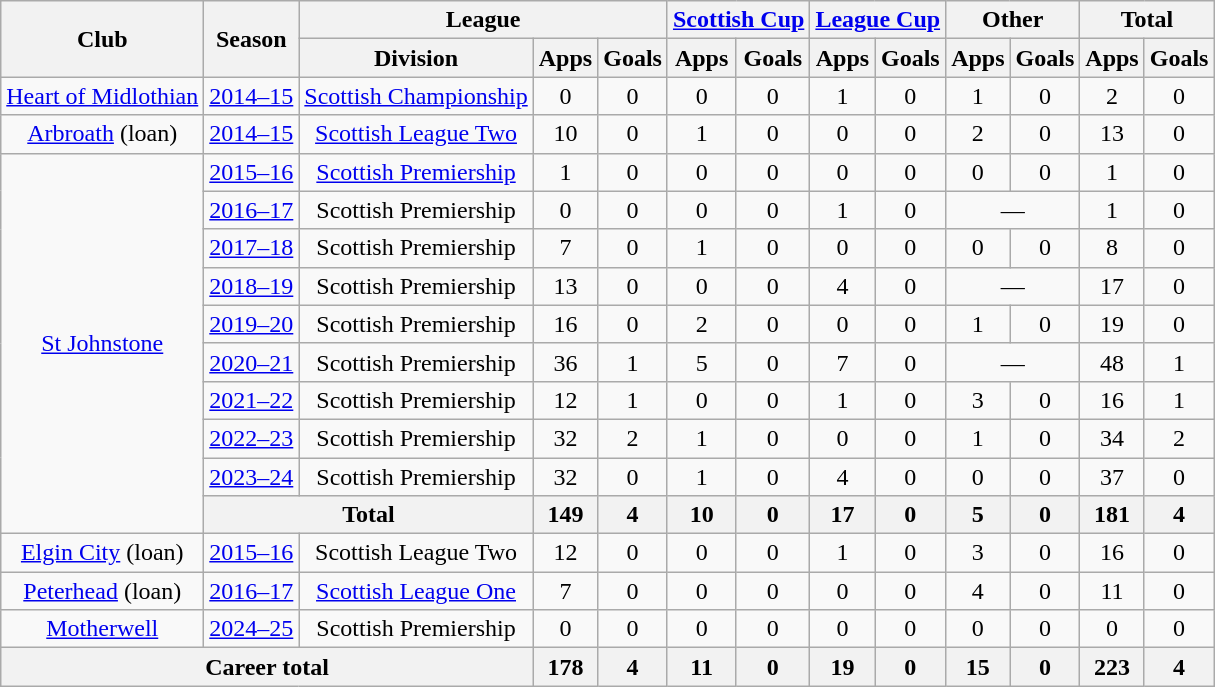<table class="wikitable" style="text-align:center">
<tr>
<th rowspan="2">Club</th>
<th rowspan="2">Season</th>
<th colspan="3">League</th>
<th colspan="2"><a href='#'>Scottish Cup</a></th>
<th colspan="2"><a href='#'>League Cup</a></th>
<th colspan="2">Other</th>
<th colspan="2">Total</th>
</tr>
<tr>
<th>Division</th>
<th>Apps</th>
<th>Goals</th>
<th>Apps</th>
<th>Goals</th>
<th>Apps</th>
<th>Goals</th>
<th>Apps</th>
<th>Goals</th>
<th>Apps</th>
<th>Goals</th>
</tr>
<tr>
<td><a href='#'>Heart of Midlothian</a></td>
<td><a href='#'>2014–15</a></td>
<td><a href='#'>Scottish Championship</a></td>
<td>0</td>
<td>0</td>
<td>0</td>
<td>0</td>
<td>1</td>
<td>0</td>
<td>1</td>
<td>0</td>
<td>2</td>
<td>0</td>
</tr>
<tr>
<td><a href='#'>Arbroath</a> (loan)</td>
<td><a href='#'>2014–15</a></td>
<td><a href='#'>Scottish League Two</a></td>
<td>10</td>
<td>0</td>
<td>1</td>
<td>0</td>
<td>0</td>
<td>0</td>
<td>2</td>
<td>0</td>
<td>13</td>
<td>0</td>
</tr>
<tr>
<td rowspan="10"><a href='#'>St Johnstone</a></td>
<td><a href='#'>2015–16</a></td>
<td><a href='#'>Scottish Premiership</a></td>
<td>1</td>
<td>0</td>
<td>0</td>
<td>0</td>
<td>0</td>
<td>0</td>
<td>0</td>
<td>0</td>
<td>1</td>
<td>0</td>
</tr>
<tr>
<td><a href='#'>2016–17</a></td>
<td>Scottish Premiership</td>
<td>0</td>
<td>0</td>
<td>0</td>
<td>0</td>
<td>1</td>
<td>0</td>
<td colspan="2">—</td>
<td>1</td>
<td>0</td>
</tr>
<tr>
<td><a href='#'>2017–18</a></td>
<td>Scottish Premiership</td>
<td>7</td>
<td>0</td>
<td>1</td>
<td>0</td>
<td>0</td>
<td>0</td>
<td>0</td>
<td>0</td>
<td>8</td>
<td>0</td>
</tr>
<tr>
<td><a href='#'>2018–19</a></td>
<td>Scottish Premiership</td>
<td>13</td>
<td>0</td>
<td>0</td>
<td>0</td>
<td>4</td>
<td>0</td>
<td colspan=2>—</td>
<td>17</td>
<td>0</td>
</tr>
<tr>
<td><a href='#'>2019–20</a></td>
<td>Scottish Premiership</td>
<td>16</td>
<td>0</td>
<td>2</td>
<td>0</td>
<td>0</td>
<td>0</td>
<td>1</td>
<td>0</td>
<td>19</td>
<td>0</td>
</tr>
<tr>
<td><a href='#'>2020–21</a></td>
<td>Scottish Premiership</td>
<td>36</td>
<td>1</td>
<td>5</td>
<td>0</td>
<td>7</td>
<td>0</td>
<td colspan=2>—</td>
<td>48</td>
<td>1</td>
</tr>
<tr>
<td><a href='#'>2021–22</a></td>
<td>Scottish Premiership</td>
<td>12</td>
<td>1</td>
<td>0</td>
<td>0</td>
<td>1</td>
<td>0</td>
<td>3</td>
<td>0</td>
<td>16</td>
<td>1</td>
</tr>
<tr>
<td><a href='#'>2022–23</a></td>
<td>Scottish Premiership</td>
<td>32</td>
<td>2</td>
<td>1</td>
<td>0</td>
<td>0</td>
<td>0</td>
<td>1</td>
<td>0</td>
<td>34</td>
<td>2</td>
</tr>
<tr>
<td><a href='#'>2023–24</a></td>
<td>Scottish Premiership</td>
<td>32</td>
<td>0</td>
<td>1</td>
<td>0</td>
<td>4</td>
<td>0</td>
<td>0</td>
<td>0</td>
<td>37</td>
<td>0</td>
</tr>
<tr>
<th colspan="2">Total</th>
<th>149</th>
<th>4</th>
<th>10</th>
<th>0</th>
<th>17</th>
<th>0</th>
<th>5</th>
<th>0</th>
<th>181</th>
<th>4</th>
</tr>
<tr>
<td><a href='#'>Elgin City</a> (loan)</td>
<td><a href='#'>2015–16</a></td>
<td>Scottish League Two</td>
<td>12</td>
<td>0</td>
<td>0</td>
<td>0</td>
<td>1</td>
<td>0</td>
<td>3</td>
<td>0</td>
<td>16</td>
<td>0</td>
</tr>
<tr>
<td><a href='#'>Peterhead</a> (loan)</td>
<td><a href='#'>2016–17</a></td>
<td><a href='#'>Scottish League One</a></td>
<td>7</td>
<td>0</td>
<td>0</td>
<td>0</td>
<td>0</td>
<td>0</td>
<td>4</td>
<td>0</td>
<td>11</td>
<td>0</td>
</tr>
<tr>
<td><a href='#'>Motherwell</a></td>
<td><a href='#'>2024–25</a></td>
<td>Scottish Premiership</td>
<td>0</td>
<td>0</td>
<td>0</td>
<td>0</td>
<td>0</td>
<td>0</td>
<td>0</td>
<td>0</td>
<td>0</td>
<td>0</td>
</tr>
<tr>
<th colspan="3">Career total</th>
<th>178</th>
<th>4</th>
<th>11</th>
<th>0</th>
<th>19</th>
<th>0</th>
<th>15</th>
<th>0</th>
<th>223</th>
<th>4</th>
</tr>
</table>
